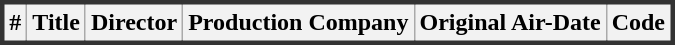<table class="wikitable plainrowheaders" style="background: White;">
<tr style="border: 3px solid #333333;">
<th>#</th>
<th>Title</th>
<th>Director</th>
<th>Production Company</th>
<th>Original Air-Date</th>
<th>Code<br>










</th>
</tr>
</table>
